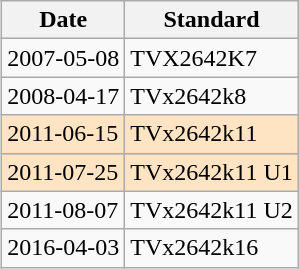<table class="wikitable" style="text-align: left; float: right; margin: auto 0.5em">
<tr>
<th scope="col">Date</th>
<th scope="col">Standard</th>
</tr>
<tr>
<td>2007-05-08</td>
<td>TVX2642K7</td>
</tr>
<tr>
<td>2008-04-17</td>
<td>TVx2642k8</td>
</tr>
<tr>
<td style="background: bisque;">2011-06-15</td>
<td style="background: bisque;">TVx2642k11</td>
</tr>
<tr>
<td style="background: bisque;">2011-07-25</td>
<td style="background: bisque;">TVx2642k11 U1</td>
</tr>
<tr>
<td>2011-08-07</td>
<td>TVx2642k11 U2</td>
</tr>
<tr>
<td>2016-04-03</td>
<td>TVx2642k16</td>
</tr>
</table>
